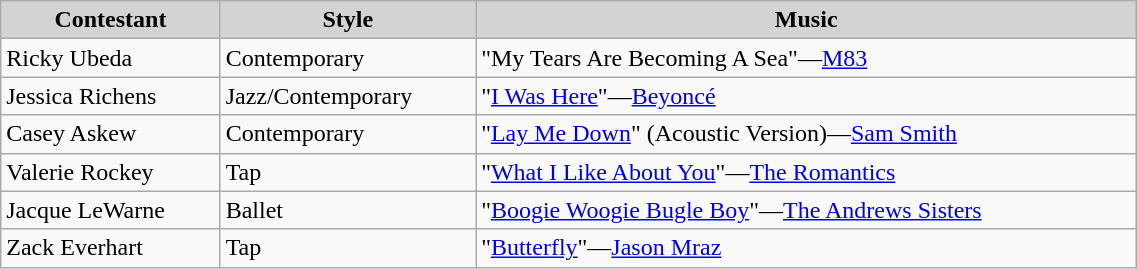<table class="wikitable" style="width:60%;">
<tr style="background:lightgrey; text-align:center;">
<td><strong>Contestant</strong></td>
<td><strong>Style</strong></td>
<td><strong>Music</strong></td>
</tr>
<tr>
<td>Ricky Ubeda</td>
<td>Contemporary</td>
<td>"My Tears Are Becoming A Sea"—<a href='#'>M83</a></td>
</tr>
<tr>
<td>Jessica Richens</td>
<td>Jazz/Contemporary</td>
<td>"<a href='#'>I Was Here</a>"—<a href='#'>Beyoncé</a></td>
</tr>
<tr>
<td>Casey Askew</td>
<td>Contemporary</td>
<td>"<a href='#'>Lay Me Down</a>" (Acoustic Version)—<a href='#'>Sam Smith</a></td>
</tr>
<tr>
<td>Valerie Rockey</td>
<td>Tap</td>
<td>"<a href='#'>What I Like About You</a>"—<a href='#'>The Romantics</a></td>
</tr>
<tr>
<td>Jacque LeWarne</td>
<td>Ballet</td>
<td>"<a href='#'>Boogie Woogie Bugle Boy</a>"—<a href='#'>The Andrews Sisters</a></td>
</tr>
<tr>
<td>Zack Everhart</td>
<td>Tap</td>
<td>"<a href='#'>Butterfly</a>"—<a href='#'>Jason Mraz</a></td>
</tr>
</table>
